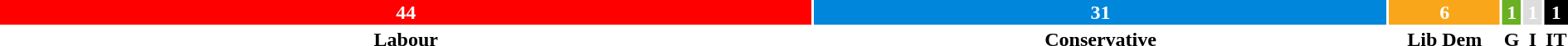<table style="width:100%; text-align:center;">
<tr style="color:white;">
<td style="background:red; width:52.38%;"><strong>44</strong></td>
<td style="background:#0087DC; width:36.91%;"><strong>31</strong></td>
<td style="background:#FAA61A; width:7.14%;"><strong>6</strong></td>
<td style="background:#6AB023; width:1.19%;"><strong>1</strong></td>
<td style="background:#DDDDDD; width:1.19%;"><strong>1</strong></td>
<td style="background:black; width:1.19%;"><strong>1</strong></td>
</tr>
<tr>
<td><span><strong>Labour</strong></span></td>
<td><span><strong>Conservative</strong></span></td>
<td><span><strong>Lib Dem</strong></span></td>
<td><span><strong>G</strong></span></td>
<td><span><strong>I</strong></span></td>
<td><span><strong>IT</strong></span></td>
</tr>
</table>
